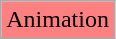<table class="wikitable sortable">
<tr>
<td style="background:#ff8080;">Animation</td>
</tr>
</table>
